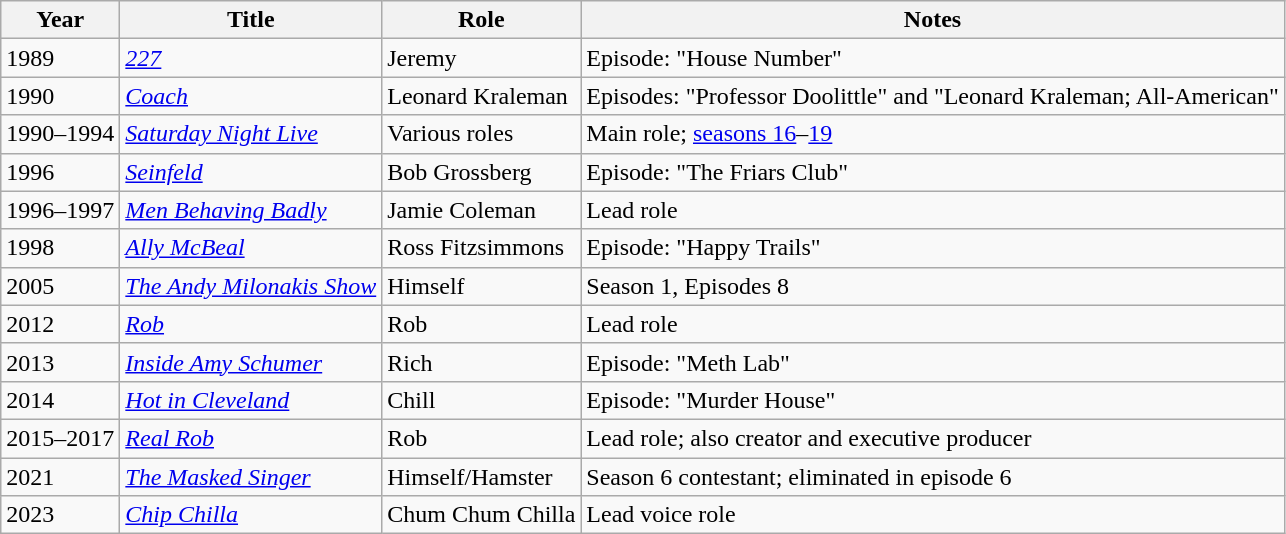<table class="wikitable sortable">
<tr>
<th>Year</th>
<th>Title</th>
<th>Role</th>
<th class="unsortable">Notes</th>
</tr>
<tr>
<td>1989</td>
<td><em><a href='#'>227</a></em></td>
<td>Jeremy</td>
<td>Episode: "House Number"</td>
</tr>
<tr>
<td>1990</td>
<td><em><a href='#'>Coach</a></em></td>
<td>Leonard Kraleman</td>
<td>Episodes: "Professor Doolittle" and "Leonard Kraleman; All-American"</td>
</tr>
<tr>
<td>1990–1994</td>
<td><em><a href='#'>Saturday Night Live</a></em></td>
<td>Various roles</td>
<td>Main role; <a href='#'>seasons 16</a>–<a href='#'>19</a></td>
</tr>
<tr>
<td>1996</td>
<td><em><a href='#'>Seinfeld</a></em></td>
<td>Bob Grossberg</td>
<td>Episode: "The Friars Club"</td>
</tr>
<tr>
<td>1996–1997</td>
<td><em><a href='#'>Men Behaving Badly</a></em></td>
<td>Jamie Coleman</td>
<td>Lead role</td>
</tr>
<tr>
<td>1998</td>
<td><em><a href='#'>Ally McBeal</a></em></td>
<td>Ross Fitzsimmons</td>
<td>Episode: "Happy Trails"</td>
</tr>
<tr>
<td>2005</td>
<td><em><a href='#'>The Andy Milonakis Show</a></em></td>
<td>Himself</td>
<td>Season 1, Episodes 8</td>
</tr>
<tr>
<td>2012</td>
<td><em><a href='#'>Rob</a></em></td>
<td>Rob</td>
<td>Lead role</td>
</tr>
<tr>
<td>2013</td>
<td><em><a href='#'>Inside Amy Schumer</a></em></td>
<td>Rich</td>
<td>Episode: "Meth Lab"</td>
</tr>
<tr>
<td>2014</td>
<td><em><a href='#'>Hot in Cleveland</a></em></td>
<td>Chill</td>
<td>Episode: "Murder House"</td>
</tr>
<tr>
<td>2015–2017</td>
<td><em><a href='#'>Real Rob</a></em></td>
<td>Rob</td>
<td>Lead role; also creator and executive producer</td>
</tr>
<tr>
<td>2021</td>
<td><em><a href='#'>The Masked Singer</a></em></td>
<td>Himself/Hamster</td>
<td>Season 6 contestant; eliminated in episode 6</td>
</tr>
<tr>
<td>2023</td>
<td><em><a href='#'>Chip Chilla</a></em></td>
<td>Chum Chum Chilla</td>
<td>Lead voice role</td>
</tr>
</table>
